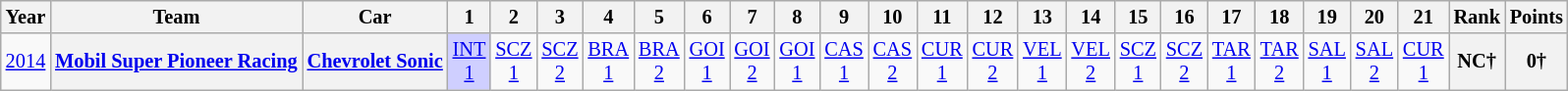<table class="wikitable" style="text-align:center; font-size:85%">
<tr>
<th>Year</th>
<th>Team</th>
<th>Car</th>
<th>1</th>
<th>2</th>
<th>3</th>
<th>4</th>
<th>5</th>
<th>6</th>
<th>7</th>
<th>8</th>
<th>9</th>
<th>10</th>
<th>11</th>
<th>12</th>
<th>13</th>
<th>14</th>
<th>15</th>
<th>16</th>
<th>17</th>
<th>18</th>
<th>19</th>
<th>20</th>
<th>21</th>
<th>Rank</th>
<th>Points</th>
</tr>
<tr>
<td><a href='#'>2014</a></td>
<th nowrap><a href='#'>Mobil Super Pioneer Racing</a></th>
<th nowrap><a href='#'>Chevrolet Sonic</a></th>
<td style="background:#CFCFFF;"><a href='#'>INT<br>1</a><br></td>
<td><a href='#'>SCZ<br>1</a></td>
<td><a href='#'>SCZ<br>2</a></td>
<td><a href='#'>BRA<br>1</a></td>
<td><a href='#'>BRA<br>2</a></td>
<td><a href='#'>GOI<br>1</a></td>
<td><a href='#'>GOI<br>2</a></td>
<td><a href='#'>GOI<br>1</a></td>
<td><a href='#'>CAS<br>1</a></td>
<td><a href='#'>CAS<br>2</a></td>
<td><a href='#'>CUR<br>1</a></td>
<td><a href='#'>CUR<br>2</a></td>
<td><a href='#'>VEL<br>1</a></td>
<td><a href='#'>VEL<br>2</a></td>
<td><a href='#'>SCZ<br>1</a></td>
<td><a href='#'>SCZ<br>2</a></td>
<td><a href='#'>TAR<br>1</a></td>
<td><a href='#'>TAR<br>2</a></td>
<td><a href='#'>SAL<br>1</a></td>
<td><a href='#'>SAL<br>2</a></td>
<td><a href='#'>CUR<br>1</a></td>
<th>NC†</th>
<th>0†</th>
</tr>
</table>
